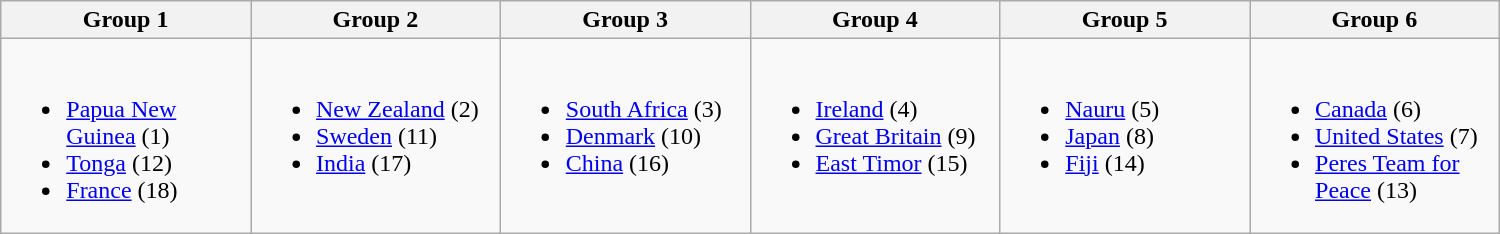<table class="wikitable" style="width:1000px;">
<tr>
<th width=16%>Group 1</th>
<th width=16%>Group 2</th>
<th width=16%>Group 3</th>
<th width=16%>Group 4</th>
<th width=16%>Group 5</th>
<th width=16%>Group 6</th>
</tr>
<tr style="vertical-align: top;">
<td><br><ul><li> <a href='#'>Papua New Guinea</a> (1)</li><li> <a href='#'>Tonga</a> (12)</li><li> <a href='#'>France</a> (18)</li></ul></td>
<td><br><ul><li> <a href='#'>New Zealand</a> (2)</li><li> <a href='#'>Sweden</a> (11)</li><li> <a href='#'>India</a> (17)</li></ul></td>
<td><br><ul><li> <a href='#'>South Africa</a> (3)</li><li> <a href='#'>Denmark</a> (10)</li><li> <a href='#'>China</a> (16)</li></ul></td>
<td><br><ul><li> <a href='#'>Ireland</a> (4)</li><li> <a href='#'>Great Britain</a> (9)</li><li> <a href='#'>East Timor</a> (15)</li></ul></td>
<td><br><ul><li> <a href='#'>Nauru</a> (5)</li><li> <a href='#'>Japan</a> (8)</li><li> <a href='#'>Fiji</a> (14)</li></ul></td>
<td><br><ul><li> <a href='#'>Canada</a> (6)</li><li> <a href='#'>United States</a> (7)</li><li> <a href='#'>Peres Team for Peace</a> (13)</li></ul></td>
</tr>
</table>
